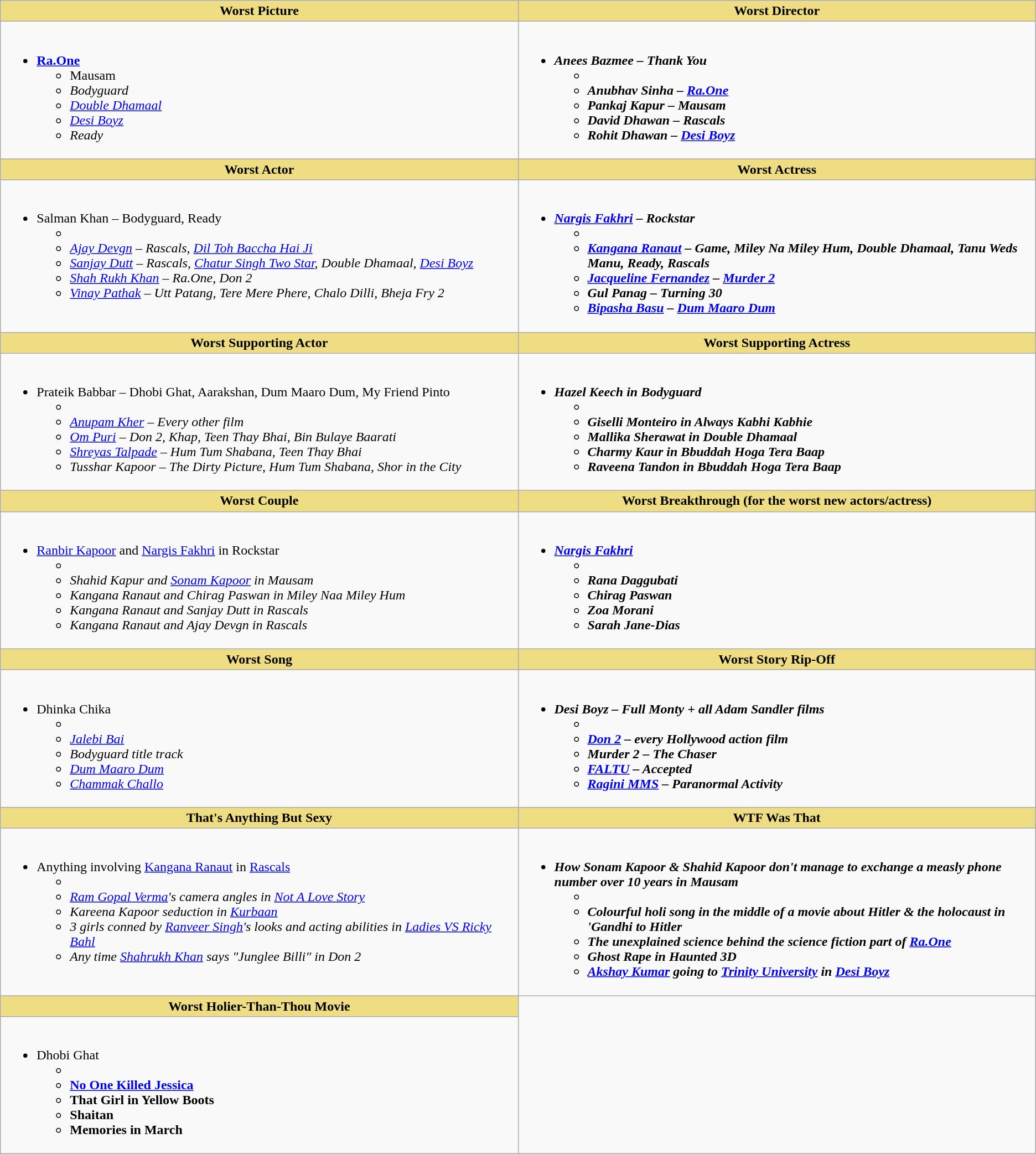<table class="wikitable">
<tr>
<th style="background:#EEDD82; width:50%">Worst Picture</th>
<th style="background:#EEDD82; width:50%">Worst Director</th>
</tr>
<tr>
<td valign="top"><br><ul><li><strong><a href='#'>Ra.One</a></strong><ul><li>Mausam</li><li><em>Bodyguard</em></li><li><em><a href='#'>Double Dhamaal</a></em></li><li><em><a href='#'>Desi Boyz</a></em></li><li><em>Ready</em></li></ul></li></ul></td>
<td valign="top"><br><ul><li><strong><em>Anees Bazmee – Thank You<em> <strong><ul><li></li><li></em>Anubhav Sinha – <a href='#'>Ra.One</a><em></li><li></em>Pankaj Kapur – Mausam<em></li><li></em>David Dhawan – Rascals<em></li><li></em>Rohit Dhawan – <a href='#'>Desi Boyz</a><em></li></ul></li></ul></td>
</tr>
<tr>
<th style="background:#EEDD82; width:50%">Worst Actor</th>
<th style="background:#EEDD82; width:50%">Worst Actress</th>
</tr>
<tr>
<td valign="top"><br><ul><li></em></strong>Salman Khan – Bodyguard, Ready</em> </strong><ul><li></li><li><em><a href='#'>Ajay Devgn</a> – Rascals, <a href='#'>Dil Toh Baccha Hai Ji</a></em></li><li><em><a href='#'>Sanjay Dutt</a> – Rascals, <a href='#'>Chatur Singh Two Star</a>, Double Dhamaal, <a href='#'>Desi Boyz</a></em></li><li><em><a href='#'>Shah Rukh Khan</a> – Ra.One, Don 2</em></li><li><em><a href='#'>Vinay Pathak</a> – Utt Patang, Tere Mere Phere, Chalo Dilli, Bheja Fry 2</em></li></ul></li></ul></td>
<td valign="top"><br><ul><li><strong><em><a href='#'>Nargis Fakhri</a> – Rockstar<em> <strong><ul><li></li><li></em><a href='#'>Kangana Ranaut</a> – Game, Miley Na Miley Hum, Double Dhamaal, Tanu Weds Manu, Ready, Rascals<em></li><li></em><a href='#'>Jacqueline Fernandez</a> – <a href='#'>Murder 2</a><em></li><li></em>Gul Panag – Turning 30<em></li><li></em><a href='#'>Bipasha Basu</a> – <a href='#'>Dum Maaro Dum</a><em></li></ul></li></ul></td>
</tr>
<tr>
<th style="background:#EEDD82; width:50%">Worst Supporting Actor</th>
<th style="background:#EEDD82; width:50%">Worst Supporting Actress</th>
</tr>
<tr>
<td valign="top"><br><ul><li></em></strong>Prateik Babbar – Dhobi Ghat, Aarakshan, Dum Maaro Dum, My Friend Pinto</em> </strong><ul><li></li><li><em><a href='#'>Anupam Kher</a> – Every other film</em></li><li><em><a href='#'>Om Puri</a> – Don 2, Khap, Teen Thay Bhai, Bin Bulaye Baarati</em></li><li><em><a href='#'>Shreyas Talpade</a> – Hum Tum Shabana, Teen Thay Bhai</em></li><li><em>Tusshar Kapoor – The Dirty Picture, Hum Tum Shabana, Shor in the City</em></li></ul></li></ul></td>
<td valign="top"><br><ul><li><strong><em>Hazel Keech in Bodyguard<em> <strong><ul><li></li><li></em>Giselli Monteiro in Always Kabhi Kabhie<em></li><li></em>Mallika Sherawat in Double Dhamaal<em></li><li></em>Charmy Kaur in Bbuddah Hoga Tera Baap<em></li><li></em>Raveena Tandon in Bbuddah Hoga Tera Baap<em></li></ul></li></ul></td>
</tr>
<tr>
<th style="background:#EEDD82; width:50%">Worst Couple</th>
<th style="background:#EEDD82; width:50%">Worst Breakthrough (for the worst new actors/actress)</th>
</tr>
<tr>
<td valign="top"><br><ul><li></em></strong><a href='#'>Ranbir Kapoor</a> and <a href='#'>Nargis Fakhri</a> in Rockstar</em> </strong><ul><li></li><li><em>Shahid Kapur and <a href='#'>Sonam Kapoor</a> in Mausam</em></li><li><em>Kangana Ranaut and Chirag Paswan in Miley Naa Miley Hum</em></li><li><em>Kangana Ranaut and Sanjay Dutt in Rascals</em></li><li><em>Kangana Ranaut and Ajay Devgn in Rascals</em></li></ul></li></ul></td>
<td valign="top"><br><ul><li><strong><em><a href='#'>Nargis Fakhri</a><em> <strong><ul><li></li><li></em>Rana Daggubati<em></li><li></em>Chirag Paswan<em></li><li></em>Zoa Morani<em></li><li></em>Sarah Jane-Dias<em></li></ul></li></ul></td>
</tr>
<tr>
<th style="background:#EEDD82; width:50%">Worst Song</th>
<th style="background:#EEDD82; width:50%">Worst Story Rip-Off</th>
</tr>
<tr>
<td valign="top"><br><ul><li></em></strong>Dhinka Chika</em> </strong><ul><li></li><li><em><a href='#'>Jalebi Bai</a></em></li><li><em>Bodyguard title track</em></li><li><em><a href='#'>Dum Maaro Dum</a></em></li><li><em><a href='#'>Chammak Challo</a></em></li></ul></li></ul></td>
<td valign="top"><br><ul><li><strong><em>Desi Boyz – Full Monty + all Adam Sandler films<em> <strong><ul><li></li><li></em><a href='#'>Don 2</a> – every Hollywood action film<em></li><li></em>Murder 2 – The Chaser<em></li><li></em><a href='#'>FALTU</a> – Accepted<em></li><li></em><a href='#'>Ragini MMS</a> – Paranormal Activity<em></li></ul></li></ul></td>
</tr>
<tr>
<th style="background:#EEDD82; width:50%">That's Anything But Sexy</th>
<th style="background:#EEDD82; width:50%">WTF Was That</th>
</tr>
<tr>
<td valign="top"><br><ul><li></em></strong>Anything involving <a href='#'>Kangana Ranaut</a> in <a href='#'>Rascals</a></em> </strong><ul><li></li><li><em><a href='#'>Ram Gopal Verma</a>'s camera angles in <a href='#'>Not A Love Story</a></em></li><li><em>Kareena Kapoor seduction in <a href='#'>Kurbaan</a></em></li><li><em>3 girls conned by <a href='#'>Ranveer Singh</a>'s looks and acting abilities in <a href='#'>Ladies VS Ricky Bahl</a></em></li><li><em>Any time <a href='#'>Shahrukh Khan</a> says "Junglee Billi" in Don 2</em></li></ul></li></ul></td>
<td valign="top"><br><ul><li><strong><em>How Sonam Kapoor & Shahid Kapoor don't manage to exchange a measly phone number over 10 years in Mausam<em> <strong><ul><li></li><li></em>Colourful holi song in the middle of a movie about Hitler & the holocaust in 'Gandhi to Hitler</strong></li><li><em>The unexplained science behind the science fiction part of <a href='#'>Ra.One</a></em></li><li><em>Ghost Rape in Haunted 3D</em></li><li><em><a href='#'>Akshay Kumar</a> going to <a href='#'>Trinity University</a> in <a href='#'>Desi Boyz</a></em></li></ul></li></ul></td>
</tr>
<tr>
<th style="background:#EEDD82; width:50%">Worst Holier-Than-Thou Movie</th>
</tr>
<tr>
<td valign="top"><br><ul><li></em></strong>Dhobi Ghat<em> <strong><ul><li></li><li></em><a href='#'>No One Killed Jessica</a><em></li><li></em>That Girl in Yellow Boots<em></li><li></em>Shaitan<em></li><li></em>Memories in March<em></li></ul></li></ul></td>
</tr>
</table>
